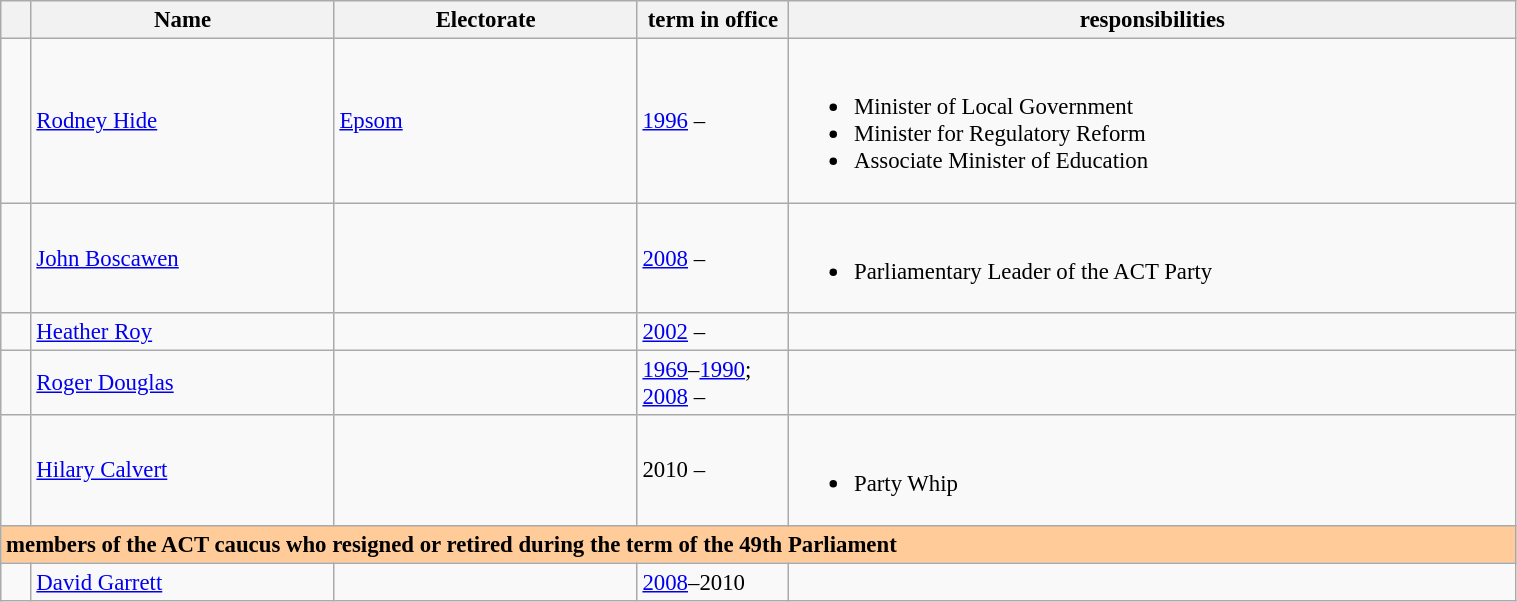<table class="wikitable" width="80%" style="font-size: 95%;">
<tr>
<th width=2%></th>
<th width=20%>Name</th>
<th width=20%>Electorate</th>
<th width=10%>term in office</th>
<th width=48%>responsibilities</th>
</tr>
<tr>
<td></td>
<td><a href='#'>Rodney Hide</a></td>
<td><a href='#'>Epsom</a></td>
<td><a href='#'>1996</a> –</td>
<td><br><ul><li>Minister of Local Government</li><li>Minister for Regulatory Reform</li><li>Associate Minister of Education</li></ul></td>
</tr>
<tr>
<td></td>
<td><a href='#'>John Boscawen</a></td>
<td></td>
<td><a href='#'>2008</a> –</td>
<td><br><ul><li>Parliamentary Leader of the ACT Party</li></ul></td>
</tr>
<tr>
<td></td>
<td><a href='#'>Heather Roy</a></td>
<td></td>
<td><a href='#'>2002</a> –</td>
<td></td>
</tr>
<tr>
<td></td>
<td><a href='#'>Roger Douglas</a></td>
<td></td>
<td><a href='#'>1969</a>–<a href='#'>1990</a>; <a href='#'>2008</a> –</td>
<td></td>
</tr>
<tr>
<td></td>
<td><a href='#'>Hilary Calvert</a></td>
<td></td>
<td>2010 –</td>
<td><br><ul><li>Party Whip</li></ul></td>
</tr>
<tr>
<td bgcolor=#FFCC99 colspan=5><strong>members of the ACT caucus who resigned or retired during the term of the 49th Parliament</strong></td>
</tr>
<tr>
<td></td>
<td><a href='#'>David Garrett</a></td>
<td></td>
<td><a href='#'>2008</a>–2010</td>
<td></td>
</tr>
</table>
